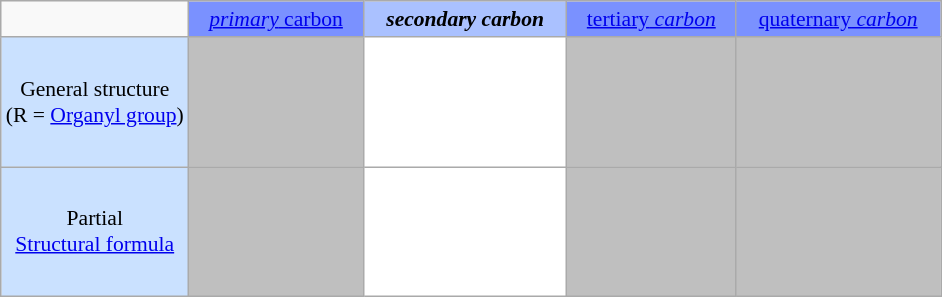<table class="wikitable centered" style="text-align: center; font-size: 90%; margin-bottom: 10px;">
<tr>
<td></td>
<td style="background-color:#7A91FF"><a href='#'><em>primary</em> carbon</a></td>
<td style="background-color:#AAC1FF"><strong><em>secondary<em> carbon<strong></td>
<td style="background-color:#7A91FF"><a href='#'></em>tertiary<em> carbon</a></td>
<td style="background-color:#7A91FF"><a href='#'></em>quaternary<em> carbon</a></td>
</tr>
<tr>
<td align="center" style="background-color:#CAE1FF; height:80px; width:20%">General structure <br> (R = <a href='#'>Organyl group</a>)</td>
<td style="background-color:#BFBFBF"></td>
<td style="background-color:#FFFFFF"></td>
<td style="background-color:#BFBFBF"></td>
<td style="background-color:#BFBFBF"></td>
</tr>
<tr>
<td align="center" style="background-color:#CAE1FF; height:80px; width:20%">Partial <br> <a href='#'>Structural formula</a></td>
<td style="background-color:#BFBFBF"></td>
<td style="background-color:#FFFFFF"></td>
<td style="background-color:#BFBFBF"></td>
<td style="background-color:#BFBFBF"></td>
</tr>
</table>
